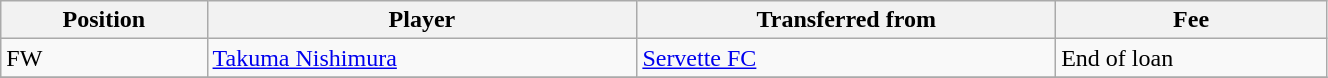<table class="wikitable sortable" style="width:70%; text-align:center; font-size:100%; text-align:left;">
<tr>
<th>Position</th>
<th>Player</th>
<th>Transferred from</th>
<th>Fee</th>
</tr>
<tr>
<td>FW</td>
<td> <a href='#'>Takuma Nishimura</a></td>
<td> <a href='#'>Servette FC</a></td>
<td>End of loan </td>
</tr>
<tr>
</tr>
</table>
